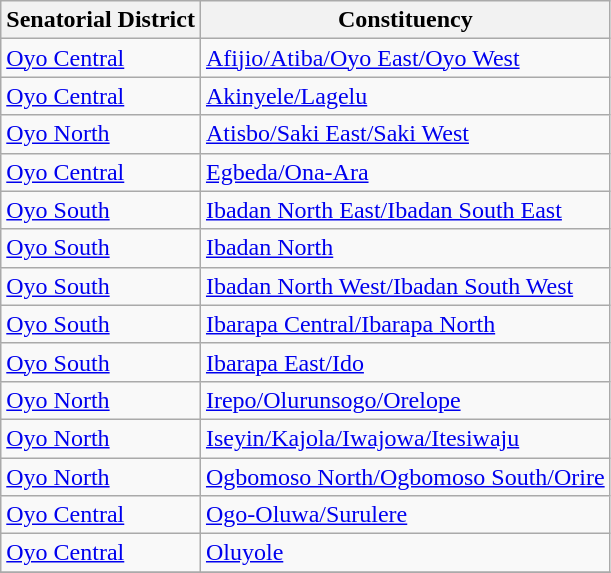<table class="wikitable sortable">
<tr>
<th>Senatorial District</th>
<th>Constituency</th>
</tr>
<tr>
<td><a href='#'>Oyo Central</a></td>
<td><a href='#'>Afijio/Atiba/Oyo East/Oyo West</a></td>
</tr>
<tr>
<td><a href='#'>Oyo Central</a></td>
<td><a href='#'>Akinyele/Lagelu</a></td>
</tr>
<tr>
<td><a href='#'>Oyo North</a></td>
<td><a href='#'>Atisbo/Saki East/Saki West</a></td>
</tr>
<tr>
<td><a href='#'>Oyo Central</a></td>
<td><a href='#'>Egbeda/Ona-Ara</a></td>
</tr>
<tr>
<td><a href='#'>Oyo South</a></td>
<td><a href='#'>Ibadan North East/Ibadan South East</a></td>
</tr>
<tr>
<td><a href='#'>Oyo South</a></td>
<td><a href='#'>Ibadan North</a></td>
</tr>
<tr>
<td><a href='#'>Oyo South</a></td>
<td><a href='#'>Ibadan North West/Ibadan South West</a></td>
</tr>
<tr>
<td><a href='#'>Oyo South</a></td>
<td><a href='#'>Ibarapa Central/Ibarapa North</a></td>
</tr>
<tr>
<td><a href='#'>Oyo South</a></td>
<td><a href='#'>Ibarapa East/Ido</a></td>
</tr>
<tr>
<td><a href='#'>Oyo North</a></td>
<td><a href='#'>Irepo/Olurunsogo/Orelope</a></td>
</tr>
<tr>
<td><a href='#'>Oyo North</a></td>
<td><a href='#'>Iseyin/Kajola/Iwajowa/Itesiwaju</a></td>
</tr>
<tr>
<td><a href='#'>Oyo North</a></td>
<td><a href='#'>Ogbomoso North/Ogbomoso South/Orire</a></td>
</tr>
<tr>
<td><a href='#'>Oyo Central</a></td>
<td><a href='#'>Ogo-Oluwa/Surulere</a></td>
</tr>
<tr>
<td><a href='#'>Oyo Central</a></td>
<td><a href='#'>Oluyole</a></td>
</tr>
<tr>
</tr>
</table>
